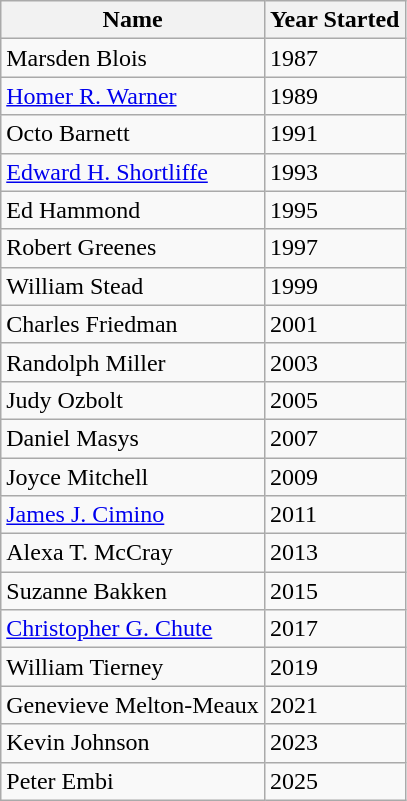<table class="wikitable">
<tr>
<th>Name</th>
<th>Year Started</th>
</tr>
<tr>
<td>Marsden Blois</td>
<td>1987</td>
</tr>
<tr>
<td><a href='#'>Homer R. Warner</a></td>
<td>1989</td>
</tr>
<tr>
<td>Octo Barnett</td>
<td>1991</td>
</tr>
<tr>
<td><a href='#'>Edward H. Shortliffe</a></td>
<td>1993</td>
</tr>
<tr>
<td>Ed Hammond</td>
<td>1995</td>
</tr>
<tr>
<td>Robert Greenes</td>
<td>1997</td>
</tr>
<tr>
<td>William Stead</td>
<td>1999</td>
</tr>
<tr>
<td>Charles Friedman</td>
<td>2001</td>
</tr>
<tr>
<td>Randolph Miller</td>
<td>2003</td>
</tr>
<tr>
<td>Judy Ozbolt</td>
<td>2005</td>
</tr>
<tr>
<td>Daniel Masys</td>
<td>2007</td>
</tr>
<tr>
<td>Joyce Mitchell</td>
<td>2009</td>
</tr>
<tr>
<td><a href='#'>James J. Cimino</a></td>
<td>2011</td>
</tr>
<tr>
<td>Alexa T. McCray</td>
<td>2013</td>
</tr>
<tr>
<td>Suzanne Bakken</td>
<td>2015</td>
</tr>
<tr>
<td><a href='#'>Christopher G. Chute</a></td>
<td>2017</td>
</tr>
<tr>
<td>William Tierney</td>
<td>2019</td>
</tr>
<tr>
<td>Genevieve Melton-Meaux</td>
<td>2021</td>
</tr>
<tr>
<td>Kevin Johnson</td>
<td>2023</td>
</tr>
<tr>
<td>Peter Embi</td>
<td>2025</td>
</tr>
</table>
